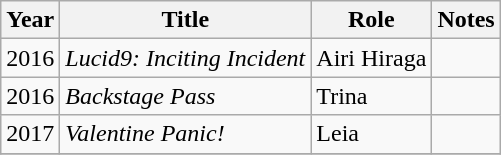<table class="wikitable sortable">
<tr>
<th>Year</th>
<th>Title</th>
<th>Role</th>
<th>Notes</th>
</tr>
<tr>
<td>2016</td>
<td><em>Lucid9: Inciting Incident</em></td>
<td>Airi Hiraga</td>
<td></td>
</tr>
<tr>
<td>2016</td>
<td><em>Backstage Pass</em></td>
<td>Trina</td>
<td></td>
</tr>
<tr>
<td>2017</td>
<td><em>Valentine Panic!</em></td>
<td>Leia</td>
<td></td>
</tr>
<tr>
</tr>
</table>
